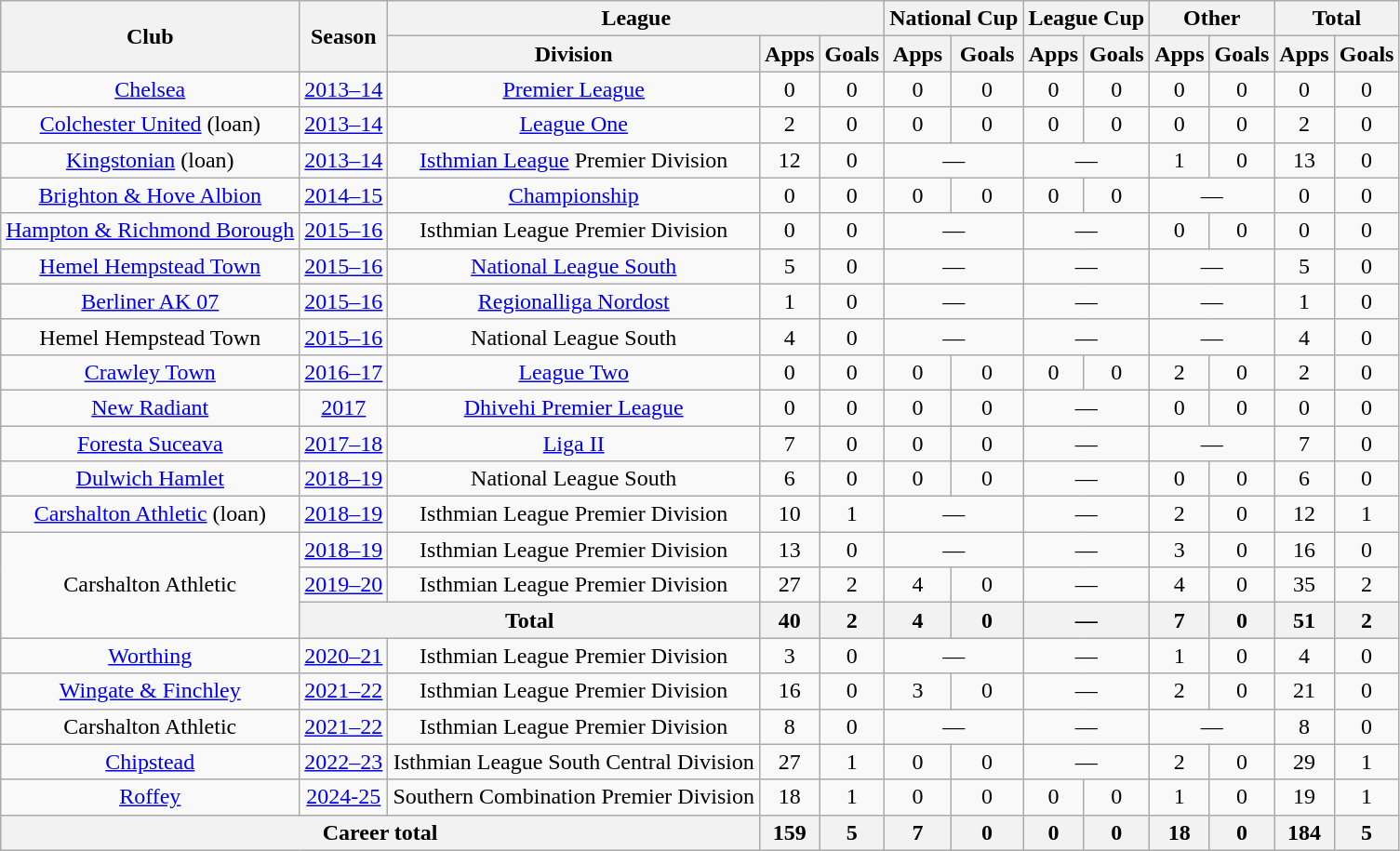<table class="wikitable" style="text-align:center">
<tr>
<th rowspan="2">Club</th>
<th rowspan="2">Season</th>
<th colspan="3">League</th>
<th colspan="2">National Cup</th>
<th colspan="2">League Cup</th>
<th colspan="2">Other</th>
<th colspan="2">Total</th>
</tr>
<tr>
<th>Division</th>
<th>Apps</th>
<th>Goals</th>
<th>Apps</th>
<th>Goals</th>
<th>Apps</th>
<th>Goals</th>
<th>Apps</th>
<th>Goals</th>
<th>Apps</th>
<th>Goals</th>
</tr>
<tr>
<td rowspan="1"><a href='#'>Chelsea</a></td>
<td><a href='#'>2013–14</a></td>
<td><a href='#'>Premier League</a></td>
<td>0</td>
<td>0</td>
<td>0</td>
<td>0</td>
<td>0</td>
<td>0</td>
<td>0</td>
<td>0</td>
<td>0</td>
<td>0</td>
</tr>
<tr>
<td rowspan="1"><a href='#'>Colchester United</a> (loan)</td>
<td><a href='#'>2013–14</a></td>
<td><a href='#'>League One</a></td>
<td>2</td>
<td>0</td>
<td>0</td>
<td>0</td>
<td>0</td>
<td>0</td>
<td>0</td>
<td>0</td>
<td>2</td>
<td>0</td>
</tr>
<tr>
<td rowspan="1"><a href='#'>Kingstonian</a> (loan)</td>
<td><a href='#'>2013–14</a></td>
<td><a href='#'>Isthmian League</a> Premier Division</td>
<td>12</td>
<td>0</td>
<td colspan="2">—</td>
<td colspan="2">—</td>
<td>1</td>
<td>0</td>
<td>13</td>
<td>0</td>
</tr>
<tr>
<td rowspan="1"><a href='#'>Brighton & Hove Albion</a></td>
<td><a href='#'>2014–15</a></td>
<td><a href='#'>Championship</a></td>
<td>0</td>
<td>0</td>
<td>0</td>
<td>0</td>
<td>0</td>
<td>0</td>
<td colspan="2">—</td>
<td>0</td>
<td>0</td>
</tr>
<tr>
<td rowspan="1"><a href='#'>Hampton & Richmond Borough</a></td>
<td><a href='#'>2015–16</a></td>
<td>Isthmian League Premier Division</td>
<td>0</td>
<td>0</td>
<td colspan="2">—</td>
<td colspan="2">—</td>
<td>0</td>
<td>0</td>
<td>0</td>
<td>0</td>
</tr>
<tr>
<td rowspan="1"><a href='#'>Hemel Hempstead Town</a></td>
<td><a href='#'>2015–16</a></td>
<td><a href='#'>National League South</a></td>
<td>5</td>
<td>0</td>
<td colspan="2">—</td>
<td colspan="2">—</td>
<td colspan="2">—</td>
<td>5</td>
<td>0</td>
</tr>
<tr>
<td rowspan="1"><a href='#'>Berliner AK 07</a></td>
<td><a href='#'>2015–16</a></td>
<td><a href='#'>Regionalliga Nordost</a></td>
<td>1</td>
<td>0</td>
<td colspan="2">—</td>
<td colspan="2">—</td>
<td colspan="2">—</td>
<td>1</td>
<td>0</td>
</tr>
<tr>
<td rowspan="1">Hemel Hempstead Town</td>
<td><a href='#'>2015–16</a></td>
<td>National League South</td>
<td>4</td>
<td>0</td>
<td colspan="2">—</td>
<td colspan="2">—</td>
<td colspan="2">—</td>
<td>4</td>
<td>0</td>
</tr>
<tr>
<td rowspan="1"><a href='#'>Crawley Town</a></td>
<td><a href='#'>2016–17</a></td>
<td><a href='#'>League Two</a></td>
<td>0</td>
<td>0</td>
<td>0</td>
<td>0</td>
<td>0</td>
<td>0</td>
<td>2</td>
<td>0</td>
<td>2</td>
<td>0</td>
</tr>
<tr>
<td rowspan="1"><a href='#'>New Radiant</a></td>
<td><a href='#'>2017</a></td>
<td><a href='#'>Dhivehi Premier League</a></td>
<td>0</td>
<td>0</td>
<td>0</td>
<td>0</td>
<td colspan="2">—</td>
<td>0</td>
<td>0</td>
<td>0</td>
<td>0</td>
</tr>
<tr>
<td rowspan="1"><a href='#'>Foresta Suceava</a></td>
<td><a href='#'>2017–18</a></td>
<td><a href='#'>Liga II</a></td>
<td>7</td>
<td>0</td>
<td>0</td>
<td>0</td>
<td colspan="2">—</td>
<td colspan="2">—</td>
<td>7</td>
<td>0</td>
</tr>
<tr>
<td rowspan="1"><a href='#'>Dulwich Hamlet</a></td>
<td><a href='#'>2018–19</a></td>
<td>National League South</td>
<td>6</td>
<td>0</td>
<td>0</td>
<td>0</td>
<td colspan="2">—</td>
<td>0</td>
<td>0</td>
<td>6</td>
<td>0</td>
</tr>
<tr>
<td rowspan="1"><a href='#'>Carshalton Athletic</a> (loan)</td>
<td><a href='#'>2018–19</a></td>
<td>Isthmian League Premier Division</td>
<td>10</td>
<td>1</td>
<td colspan="2">—</td>
<td colspan="2">—</td>
<td>2</td>
<td>0</td>
<td>12</td>
<td>1</td>
</tr>
<tr>
<td rowspan="3">Carshalton Athletic</td>
<td><a href='#'>2018–19</a></td>
<td>Isthmian League Premier Division</td>
<td>13</td>
<td>0</td>
<td colspan="2">—</td>
<td colspan="2">—</td>
<td>3</td>
<td>0</td>
<td>16</td>
<td>0</td>
</tr>
<tr>
<td><a href='#'>2019–20</a></td>
<td>Isthmian League Premier Division</td>
<td>27</td>
<td>2</td>
<td>4</td>
<td>0</td>
<td colspan="2">—</td>
<td>4</td>
<td>0</td>
<td>35</td>
<td>2</td>
</tr>
<tr>
<th colspan=2>Total</th>
<th>40</th>
<th>2</th>
<th>4</th>
<th>0</th>
<th colspan="2">—</th>
<th>7</th>
<th>0</th>
<th>51</th>
<th>2</th>
</tr>
<tr>
<td rowspan="1"><a href='#'>Worthing</a></td>
<td><a href='#'>2020–21</a></td>
<td>Isthmian League Premier Division</td>
<td>3</td>
<td>0</td>
<td colspan="2">—</td>
<td colspan="2">—</td>
<td>1</td>
<td>0</td>
<td>4</td>
<td>0</td>
</tr>
<tr>
<td rowspan="1"><a href='#'>Wingate & Finchley</a></td>
<td><a href='#'>2021–22</a></td>
<td>Isthmian League Premier Division</td>
<td>16</td>
<td>0</td>
<td>3</td>
<td>0</td>
<td colspan="2">—</td>
<td>2</td>
<td>0</td>
<td>21</td>
<td>0</td>
</tr>
<tr>
<td rowspan="1">Carshalton Athletic</td>
<td><a href='#'>2021–22</a></td>
<td>Isthmian League Premier Division</td>
<td>8</td>
<td>0</td>
<td colspan="2">—</td>
<td colspan="2">—</td>
<td colspan="2">—</td>
<td>8</td>
<td>0</td>
</tr>
<tr>
<td rowspan="1"><a href='#'>Chipstead</a></td>
<td><a href='#'>2022–23</a></td>
<td>Isthmian League South Central Division</td>
<td>27</td>
<td>1</td>
<td>0</td>
<td>0</td>
<td colspan="2">—</td>
<td>2</td>
<td>0</td>
<td>29</td>
<td>1</td>
</tr>
<tr>
<td><a href='#'>Roffey</a></td>
<td><a href='#'>2024-25</a></td>
<td>Southern Combination Premier Division</td>
<td>18</td>
<td>1</td>
<td>0</td>
<td>0</td>
<td>0</td>
<td>0</td>
<td>1</td>
<td>0</td>
<td>19</td>
<td>1</td>
</tr>
<tr>
<th colspan=3>Career total</th>
<th>159</th>
<th>5</th>
<th>7</th>
<th>0</th>
<th>0</th>
<th>0</th>
<th>18</th>
<th>0</th>
<th>184</th>
<th>5</th>
</tr>
</table>
